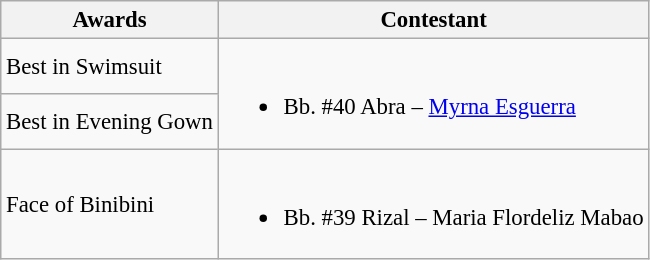<table class="wikitable sortable" style="font-size: 95%;">
<tr>
<th>Awards</th>
<th>Contestant</th>
</tr>
<tr>
<td>Best in Swimsuit</td>
<td rowspan="2"><br><ul><li>Bb. #40 Abra – <a href='#'>Myrna Esguerra</a></li></ul></td>
</tr>
<tr>
<td>Best in Evening Gown</td>
</tr>
<tr>
<td>Face of Binibini</td>
<td><br><ul><li>Bb. #39 Rizal – Maria Flordeliz Mabao</li></ul></td>
</tr>
</table>
